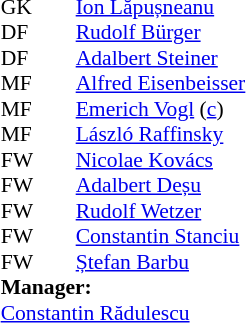<table style="font-size:90%; margin:0.2em auto;" cellspacing="0" cellpadding="0">
<tr>
<th width="25"></th>
<th width="25"></th>
</tr>
<tr>
<td>GK</td>
<td></td>
<td><a href='#'>Ion Lăpușneanu</a></td>
</tr>
<tr>
<td>DF</td>
<td></td>
<td><a href='#'>Rudolf Bürger</a></td>
</tr>
<tr>
<td>DF</td>
<td></td>
<td><a href='#'>Adalbert Steiner</a></td>
</tr>
<tr>
<td>MF</td>
<td></td>
<td><a href='#'>Alfred Eisenbeisser</a></td>
</tr>
<tr>
<td>MF</td>
<td></td>
<td><a href='#'>Emerich Vogl</a> (<a href='#'>c</a>)</td>
</tr>
<tr>
<td>MF</td>
<td></td>
<td><a href='#'>László Raffinsky</a></td>
</tr>
<tr>
<td>FW</td>
<td></td>
<td><a href='#'>Nicolae Kovács</a></td>
</tr>
<tr>
<td>FW</td>
<td></td>
<td><a href='#'>Adalbert Deșu</a></td>
</tr>
<tr>
<td>FW</td>
<td></td>
<td><a href='#'>Rudolf Wetzer</a></td>
</tr>
<tr>
<td>FW</td>
<td></td>
<td><a href='#'>Constantin Stanciu</a></td>
</tr>
<tr>
<td>FW</td>
<td></td>
<td><a href='#'>Ștefan Barbu</a></td>
</tr>
<tr>
<td colspan=3><strong>Manager:</strong></td>
</tr>
<tr>
<td colspan=4><a href='#'>Constantin Rădulescu</a></td>
</tr>
</table>
